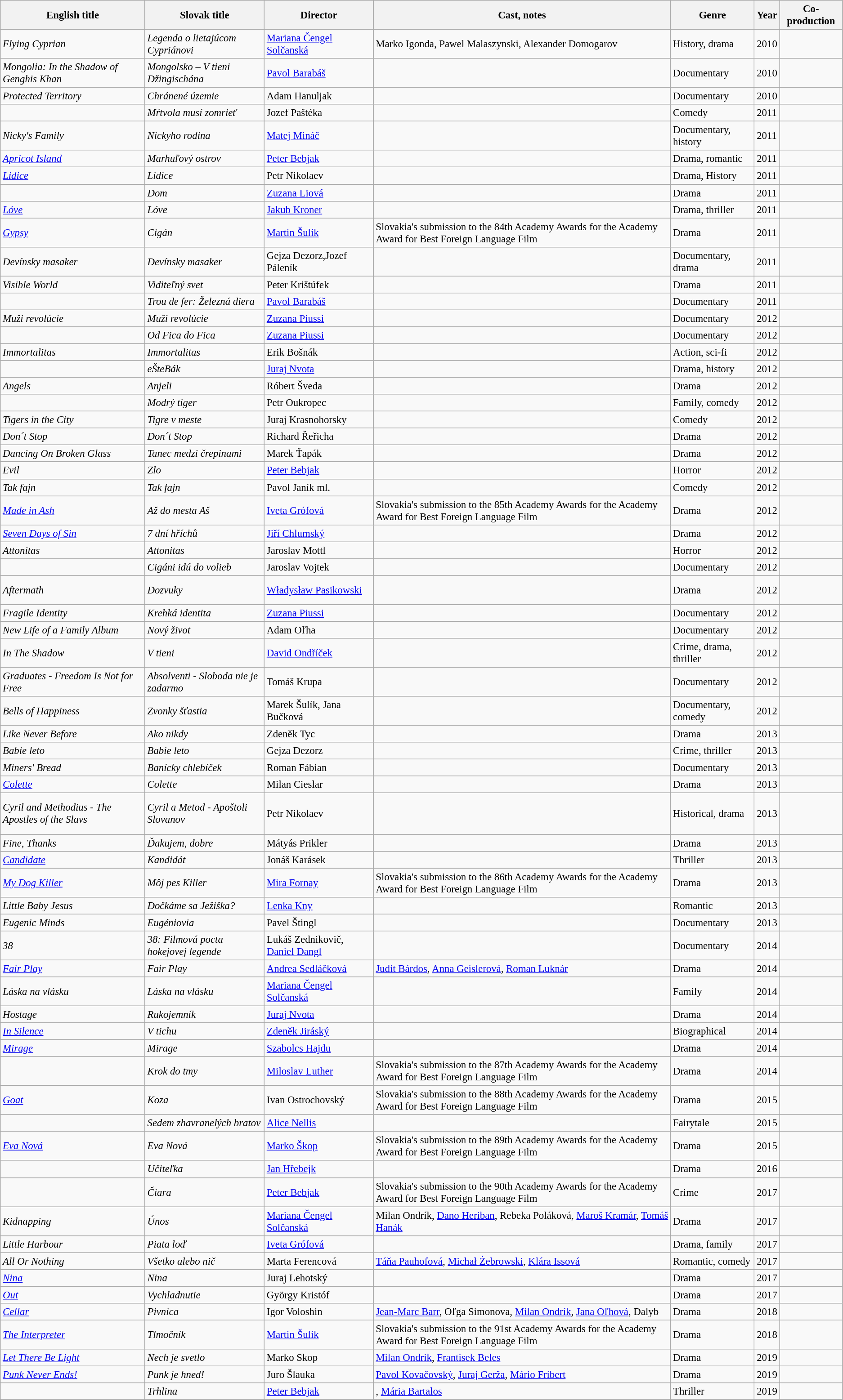<table class="wikitable sortable" style="font-size: 95%;">
<tr>
<th>English title</th>
<th>Slovak title</th>
<th>Director</th>
<th>Cast, notes</th>
<th>Genre</th>
<th>Year</th>
<th>Co-production</th>
</tr>
<tr>
<td><em>Flying Cyprian</em></td>
<td><em>Legenda o lietajúcom Cypriánovi</em></td>
<td><a href='#'>Mariana Čengel Solčanská</a></td>
<td>Marko Igonda, Pawel Malaszynski, Alexander Domogarov</td>
<td>History, drama</td>
<td>2010</td>
<td></td>
</tr>
<tr>
<td><em>Mongolia: In the Shadow of Genghis Khan</em></td>
<td><em>Mongolsko – V tieni Džingischána</em></td>
<td><a href='#'>Pavol Barabáš</a></td>
<td></td>
<td>Documentary</td>
<td>2010</td>
<td></td>
</tr>
<tr>
<td><em>Protected Territory</em></td>
<td><em>Chránené územie</em></td>
<td>Adam Hanuljak</td>
<td></td>
<td>Documentary</td>
<td>2010</td>
<td></td>
</tr>
<tr>
<td><em></em></td>
<td><em>Mŕtvola musí zomrieť</em></td>
<td>Jozef Paštéka</td>
<td></td>
<td>Comedy</td>
<td>2011</td>
<td></td>
</tr>
<tr>
<td><em>Nicky's Family</em></td>
<td><em>Nickyho rodina</em></td>
<td><a href='#'>Matej Mináč</a></td>
<td></td>
<td>Documentary, history</td>
<td>2011</td>
<td></td>
</tr>
<tr>
<td><em><a href='#'>Apricot Island</a></em></td>
<td><em>Marhuľový ostrov</em></td>
<td><a href='#'>Peter Bebjak</a></td>
<td></td>
<td>Drama, romantic</td>
<td>2011</td>
<td></td>
</tr>
<tr>
<td><em><a href='#'>Lidice</a></em></td>
<td><em>Lidice</em></td>
<td>Petr Nikolaev</td>
<td></td>
<td>Drama, History</td>
<td>2011</td>
<td><br></td>
</tr>
<tr>
<td><em></em></td>
<td><em>Dom</em></td>
<td><a href='#'>Zuzana Liová</a></td>
<td></td>
<td>Drama</td>
<td>2011</td>
<td></td>
</tr>
<tr>
<td><em><a href='#'>Lóve</a></em></td>
<td><em>Lóve</em></td>
<td><a href='#'>Jakub Kroner</a></td>
<td></td>
<td>Drama, thriller</td>
<td>2011</td>
<td></td>
</tr>
<tr>
<td><em><a href='#'>Gypsy</a></em></td>
<td><em>Cigán</em></td>
<td><a href='#'>Martin Šulík</a></td>
<td>Slovakia's submission to the 84th Academy Awards for the Academy Award for Best Foreign Language Film</td>
<td>Drama</td>
<td>2011</td>
<td></td>
</tr>
<tr>
<td><em>Devínsky masaker</em></td>
<td><em>Devínsky masaker</em></td>
<td>Gejza Dezorz,Jozef Páleník</td>
<td></td>
<td>Documentary, drama</td>
<td>2011</td>
<td></td>
</tr>
<tr>
<td><em>Visible World</em></td>
<td><em>Viditeľný svet</em></td>
<td>Peter Krištúfek</td>
<td></td>
<td>Drama</td>
<td>2011</td>
<td></td>
</tr>
<tr>
<td><em></em></td>
<td><em>Trou de fer: Železná diera</em></td>
<td><a href='#'>Pavol Barabáš</a></td>
<td></td>
<td>Documentary</td>
<td>2011</td>
<td></td>
</tr>
<tr>
<td><em>Muži revolúcie</em></td>
<td><em>Muži revolúcie</em></td>
<td><a href='#'>Zuzana Piussi</a></td>
<td></td>
<td>Documentary</td>
<td>2012</td>
<td></td>
</tr>
<tr>
<td><em></em></td>
<td><em>Od Fica do Fica</em></td>
<td><a href='#'>Zuzana Piussi</a></td>
<td></td>
<td>Documentary</td>
<td>2012</td>
<td></td>
</tr>
<tr>
<td><em>Immortalitas</em></td>
<td><em>Immortalitas</em></td>
<td>Erik Bošnák</td>
<td></td>
<td>Action, sci-fi</td>
<td>2012</td>
<td></td>
</tr>
<tr>
<td><em></em></td>
<td><em>eŠteBák</em></td>
<td><a href='#'>Juraj Nvota</a></td>
<td></td>
<td>Drama, history</td>
<td>2012</td>
<td></td>
</tr>
<tr>
<td><em>Angels</em></td>
<td><em>Anjeli</em></td>
<td>Róbert Šveda</td>
<td></td>
<td>Drama</td>
<td>2012</td>
<td></td>
</tr>
<tr>
<td><em></em></td>
<td><em>Modrý tiger</em></td>
<td>Petr Oukropec</td>
<td></td>
<td>Family, comedy</td>
<td>2012</td>
<td><br></td>
</tr>
<tr>
<td><em>Tigers in the City</em></td>
<td><em>Tigre v meste</em></td>
<td>Juraj Krasnohorsky</td>
<td></td>
<td>Comedy</td>
<td>2012</td>
<td></td>
</tr>
<tr>
<td><em>Don´t Stop</em></td>
<td><em>Don´t Stop</em></td>
<td>Richard Řeřicha</td>
<td></td>
<td>Drama</td>
<td>2012</td>
<td></td>
</tr>
<tr>
<td><em>Dancing On Broken Glass</em></td>
<td><em>Tanec medzi črepinami</em></td>
<td>Marek Ťapák</td>
<td></td>
<td>Drama</td>
<td>2012</td>
<td></td>
</tr>
<tr>
<td><em>Evil</em></td>
<td><em>Zlo</em></td>
<td><a href='#'>Peter Bebjak</a></td>
<td></td>
<td>Horror</td>
<td>2012</td>
<td></td>
</tr>
<tr>
<td><em>Tak fajn</em></td>
<td><em>Tak fajn</em></td>
<td>Pavol Janík ml.</td>
<td></td>
<td>Comedy</td>
<td>2012</td>
<td></td>
</tr>
<tr>
<td><em><a href='#'>Made in Ash</a></em></td>
<td><em>Až do mesta Aš</em></td>
<td><a href='#'>Iveta Grófová</a></td>
<td>Slovakia's submission to the 85th Academy Awards for the Academy Award for Best Foreign Language Film</td>
<td>Drama</td>
<td>2012</td>
<td></td>
</tr>
<tr>
<td><em><a href='#'>Seven Days of Sin</a></em></td>
<td><em>7 dní hříchů</em></td>
<td><a href='#'>Jiří Chlumský</a></td>
<td></td>
<td>Drama</td>
<td>2012</td>
<td></td>
</tr>
<tr>
<td><em>Attonitas</em></td>
<td><em>Attonitas</em></td>
<td>Jaroslav Mottl</td>
<td></td>
<td>Horror</td>
<td>2012</td>
<td></td>
</tr>
<tr>
<td><em></em></td>
<td><em>Cigáni idú do volieb</em></td>
<td>Jaroslav Vojtek</td>
<td></td>
<td>Documentary</td>
<td>2012</td>
<td></td>
</tr>
<tr>
<td><em>Aftermath</em></td>
<td><em>Dozvuky</em></td>
<td><a href='#'>Władysław Pasikowski</a></td>
<td></td>
<td>Drama</td>
<td>2012</td>
<td><br><br></td>
</tr>
<tr>
<td><em>Fragile Identity</em></td>
<td><em>Krehká identita</em></td>
<td><a href='#'>Zuzana Piussi</a></td>
<td></td>
<td>Documentary</td>
<td>2012</td>
<td></td>
</tr>
<tr>
<td><em>New Life of a Family Album</em></td>
<td><em>Nový život</em></td>
<td>Adam Oľha</td>
<td></td>
<td>Documentary</td>
<td>2012</td>
<td></td>
</tr>
<tr>
<td><em>In The Shadow</em></td>
<td><em>V tieni</em></td>
<td><a href='#'>David Ondříček</a></td>
<td></td>
<td>Crime, drama, thriller</td>
<td>2012</td>
<td><br></td>
</tr>
<tr>
<td><em>Graduates - Freedom Is Not for Free</em></td>
<td><em>Absolventi - Sloboda nie je zadarmo</em></td>
<td>Tomáš Krupa</td>
<td></td>
<td>Documentary</td>
<td>2012</td>
<td></td>
</tr>
<tr>
<td><em>Bells of Happiness</em></td>
<td><em>Zvonky šťastia</em></td>
<td>Marek Šulík, Jana Bučková</td>
<td></td>
<td>Documentary, comedy</td>
<td>2012</td>
<td></td>
</tr>
<tr>
<td><em>Like Never Before</em></td>
<td><em>Ako nikdy</em></td>
<td>Zdeněk Tyc</td>
<td></td>
<td>Drama</td>
<td>2013</td>
<td></td>
</tr>
<tr>
<td><em>Babie leto</em></td>
<td><em>Babie leto</em></td>
<td>Gejza Dezorz</td>
<td></td>
<td>Crime, thriller</td>
<td>2013</td>
<td></td>
</tr>
<tr>
<td><em>Miners' Bread</em></td>
<td><em>Banícky chlebíček</em></td>
<td>Roman Fábian</td>
<td></td>
<td>Documentary</td>
<td>2013</td>
<td></td>
</tr>
<tr>
<td><em><a href='#'>Colette</a></em></td>
<td><em>Colette</em></td>
<td>Milan Cieslar</td>
<td></td>
<td>Drama</td>
<td>2013</td>
<td></td>
</tr>
<tr>
<td><em>Cyril and Methodius - The Apostles of the Slavs</em></td>
<td><em>Cyril a Metod - Apoštoli Slovanov</em></td>
<td>Petr Nikolaev</td>
<td></td>
<td>Historical, drama</td>
<td>2013</td>
<td><br><br><br></td>
</tr>
<tr>
<td><em>Fine, Thanks</em></td>
<td><em>Ďakujem, dobre</em></td>
<td>Mátyás Prikler</td>
<td></td>
<td>Drama</td>
<td>2013</td>
<td></td>
</tr>
<tr>
<td><em><a href='#'>Candidate</a></em></td>
<td><em>Kandidát</em></td>
<td>Jonáš Karásek</td>
<td></td>
<td>Thriller</td>
<td>2013</td>
<td></td>
</tr>
<tr>
<td><em><a href='#'>My Dog Killer</a></em></td>
<td><em>Môj pes Killer</em></td>
<td><a href='#'>Mira Fornay</a></td>
<td>Slovakia's submission to the 86th Academy Awards for the Academy Award for Best Foreign Language Film</td>
<td>Drama</td>
<td>2013</td>
<td></td>
</tr>
<tr>
<td><em>Little Baby Jesus</em></td>
<td><em>Dočkáme sa Ježiška?</em></td>
<td><a href='#'>Lenka Kny</a></td>
<td></td>
<td>Romantic</td>
<td>2013</td>
<td><br></td>
</tr>
<tr>
<td><em>Eugenic Minds</em></td>
<td><em> Eugéniovia</em></td>
<td>Pavel Štingl</td>
<td></td>
<td>Documentary</td>
<td>2013</td>
<td></td>
</tr>
<tr>
<td><em>38</em></td>
<td><em>38: Filmová pocta hokejovej legende</em></td>
<td>Lukáš Zednikovič, <a href='#'>Daniel Dangl</a></td>
<td></td>
<td>Documentary</td>
<td>2014</td>
<td></td>
</tr>
<tr>
<td><em><a href='#'>Fair Play</a></em></td>
<td><em>Fair Play</em></td>
<td><a href='#'>Andrea Sedláčková</a></td>
<td><a href='#'>Judit Bárdos</a>, <a href='#'>Anna Geislerová</a>, <a href='#'>Roman Luknár</a></td>
<td>Drama</td>
<td>2014</td>
<td></td>
</tr>
<tr>
<td><em>Láska na vlásku</em></td>
<td><em>Láska na vlásku</em></td>
<td><a href='#'>Mariana Čengel Solčanská</a></td>
<td></td>
<td>Family</td>
<td>2014</td>
<td></td>
</tr>
<tr>
<td><em>Hostage</em></td>
<td><em>Rukojemník</em></td>
<td><a href='#'>Juraj Nvota</a></td>
<td></td>
<td>Drama</td>
<td>2014</td>
<td></td>
</tr>
<tr>
<td><em><a href='#'>In Silence</a></em></td>
<td><em>V tichu</em></td>
<td><a href='#'>Zdeněk Jiráský</a></td>
<td></td>
<td>Biographical</td>
<td>2014</td>
<td></td>
</tr>
<tr>
<td><em><a href='#'>Mirage</a></em></td>
<td><em>Mirage</em></td>
<td><a href='#'>Szabolcs Hajdu</a></td>
<td></td>
<td>Drama</td>
<td>2014</td>
<td></td>
</tr>
<tr>
<td><em></em></td>
<td><em>Krok do tmy</em></td>
<td><a href='#'>Miloslav Luther</a></td>
<td>Slovakia's submission to the 87th Academy Awards for the Academy Award for Best Foreign Language Film</td>
<td>Drama</td>
<td>2014</td>
<td></td>
</tr>
<tr>
<td><em><a href='#'>Goat</a></em></td>
<td><em>Koza</em></td>
<td>Ivan Ostrochovský</td>
<td>Slovakia's submission to the 88th Academy Awards for the Academy Award for Best Foreign Language Film</td>
<td>Drama</td>
<td>2015</td>
<td></td>
</tr>
<tr>
<td><em></em></td>
<td><em>Sedem zhavranelých bratov</em></td>
<td><a href='#'>Alice Nellis</a></td>
<td></td>
<td>Fairytale</td>
<td>2015</td>
<td></td>
</tr>
<tr>
<td><em><a href='#'>Eva Nová</a></em></td>
<td><em>Eva Nová</em></td>
<td><a href='#'>Marko Škop</a></td>
<td>Slovakia's submission to the 89th Academy Awards for the Academy Award for Best Foreign Language Film</td>
<td>Drama</td>
<td>2015</td>
<td></td>
</tr>
<tr>
<td><em></em></td>
<td><em>Učiteľka</em></td>
<td><a href='#'>Jan Hřebejk</a></td>
<td></td>
<td>Drama</td>
<td>2016</td>
<td></td>
</tr>
<tr>
<td><em></em></td>
<td><em>Čiara</em></td>
<td><a href='#'>Peter Bebjak</a></td>
<td>Slovakia's submission to the 90th Academy Awards for the Academy Award for Best Foreign Language Film</td>
<td>Crime</td>
<td>2017</td>
<td><br></td>
</tr>
<tr>
<td><em>Kidnapping</em></td>
<td><em>Únos</em></td>
<td><a href='#'>Mariana Čengel Solčanská</a></td>
<td>Milan Ondrík, <a href='#'>Dano Heriban</a>, Rebeka Poláková, <a href='#'>Maroš Kramár</a>, <a href='#'>Tomáš Hanák</a></td>
<td>Drama</td>
<td>2017</td>
<td></td>
</tr>
<tr>
<td><em>Little Harbour</em></td>
<td><em>Piata loď</em></td>
<td><a href='#'>Iveta Grófová</a></td>
<td></td>
<td>Drama, family</td>
<td>2017</td>
<td></td>
</tr>
<tr>
<td><em>All Or Nothing</em></td>
<td><em>Všetko alebo nič</em></td>
<td>Marta Ferencová</td>
<td><a href='#'>Táňa Pauhofová</a>, <a href='#'>Michał Żebrowski</a>, <a href='#'>Klára Issová</a></td>
<td>Romantic, comedy</td>
<td>2017</td>
<td><br></td>
</tr>
<tr>
<td><em><a href='#'>Nina</a></em></td>
<td><em>Nina</em></td>
<td>Juraj Lehotský</td>
<td></td>
<td>Drama</td>
<td>2017</td>
<td></td>
</tr>
<tr>
<td><em><a href='#'>Out</a></em></td>
<td><em>Vychladnutie</em></td>
<td>György Kristóf</td>
<td></td>
<td>Drama</td>
<td>2017</td>
<td></td>
</tr>
<tr>
<td><em><a href='#'>Cellar</a></em></td>
<td><em>Pivnica</em></td>
<td>Igor Voloshin</td>
<td><a href='#'>Jean-Marc Barr</a>, Oľga Simonova, <a href='#'>Milan Ondrík</a>, <a href='#'>Jana Oľhová</a>, Dalyb</td>
<td>Drama</td>
<td>2018</td>
<td></td>
</tr>
<tr>
<td><em><a href='#'>The Interpreter</a></em></td>
<td><em>Tlmočník</em></td>
<td><a href='#'>Martin Šulík</a></td>
<td>Slovakia's submission to the 91st Academy Awards for the Academy Award for Best Foreign Language Film</td>
<td>Drama</td>
<td>2018</td>
<td></td>
</tr>
<tr>
<td><em><a href='#'>Let There Be Light</a></em></td>
<td><em>Nech je svetlo</em></td>
<td>Marko Skop</td>
<td><a href='#'>Milan Ondrik</a>, <a href='#'>Frantisek Beles</a></td>
<td>Drama</td>
<td>2019</td>
<td></td>
</tr>
<tr>
<td><em><a href='#'>Punk Never Ends!</a></em></td>
<td><em>Punk je hned!</em></td>
<td>Juro Šlauka</td>
<td><a href='#'>Pavol Kovačovský</a>, <a href='#'>Juraj Gerža</a>, <a href='#'>Mário Fríbert</a></td>
<td>Drama</td>
<td>2019</td>
<td></td>
</tr>
<tr>
<td><em></em></td>
<td><em>Trhlina</em></td>
<td><a href='#'>Peter Bebjak</a></td>
<td>, <a href='#'>Mária Bartalos</a></td>
<td>Thriller</td>
<td>2019</td>
<td></td>
</tr>
<tr>
</tr>
</table>
